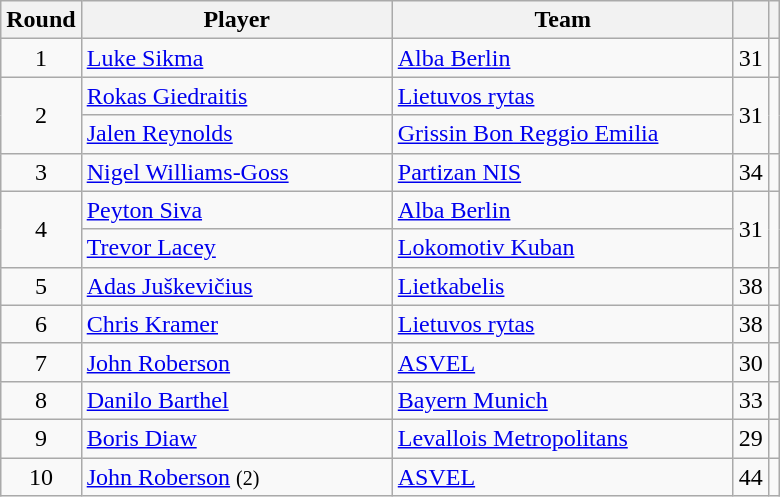<table class="wikitable sortable" style="text-align: center;">
<tr>
<th>Round</th>
<th style="width:200px;">Player</th>
<th style="width:220px;">Team</th>
<th><a href='#'></a></th>
<th></th>
</tr>
<tr>
<td>1</td>
<td align="left"> <a href='#'>Luke Sikma</a></td>
<td align="left"> <a href='#'>Alba Berlin</a></td>
<td>31</td>
<td></td>
</tr>
<tr>
<td rowspan=2>2</td>
<td align="left"> <a href='#'>Rokas Giedraitis</a></td>
<td align="left"> <a href='#'>Lietuvos rytas</a></td>
<td rowspan=2>31</td>
<td rowspan=2></td>
</tr>
<tr>
<td align="left"> <a href='#'>Jalen Reynolds</a></td>
<td align="left"> <a href='#'>Grissin Bon Reggio Emilia</a></td>
</tr>
<tr>
<td>3</td>
<td align="left"> <a href='#'>Nigel Williams-Goss</a></td>
<td align="left"> <a href='#'>Partizan NIS</a></td>
<td>34</td>
<td></td>
</tr>
<tr>
<td rowspan=2>4</td>
<td align="left"> <a href='#'>Peyton Siva</a></td>
<td align="left"> <a href='#'>Alba Berlin</a></td>
<td rowspan=2>31</td>
<td rowspan=2></td>
</tr>
<tr>
<td align="left"> <a href='#'>Trevor Lacey</a></td>
<td align="left"> <a href='#'>Lokomotiv Kuban</a></td>
</tr>
<tr>
<td>5</td>
<td align="left"> <a href='#'>Adas Juškevičius</a></td>
<td align="left"> <a href='#'>Lietkabelis</a></td>
<td>38</td>
<td></td>
</tr>
<tr>
<td>6</td>
<td align="left"> <a href='#'>Chris Kramer</a></td>
<td align="left"> <a href='#'>Lietuvos rytas</a></td>
<td>38</td>
<td></td>
</tr>
<tr>
<td>7</td>
<td align="left"> <a href='#'>John Roberson</a></td>
<td align="left"> <a href='#'>ASVEL</a></td>
<td>30</td>
<td></td>
</tr>
<tr>
<td>8</td>
<td align="left"> <a href='#'>Danilo Barthel</a></td>
<td align="left"> <a href='#'>Bayern Munich</a></td>
<td>33</td>
<td></td>
</tr>
<tr>
<td>9</td>
<td align="left"> <a href='#'>Boris Diaw</a></td>
<td align="left"> <a href='#'>Levallois Metropolitans</a></td>
<td>29</td>
<td></td>
</tr>
<tr>
<td>10</td>
<td align="left"> <a href='#'>John Roberson</a> <small>(2)</small></td>
<td align="left"> <a href='#'>ASVEL</a></td>
<td>44</td>
<td></td>
</tr>
</table>
